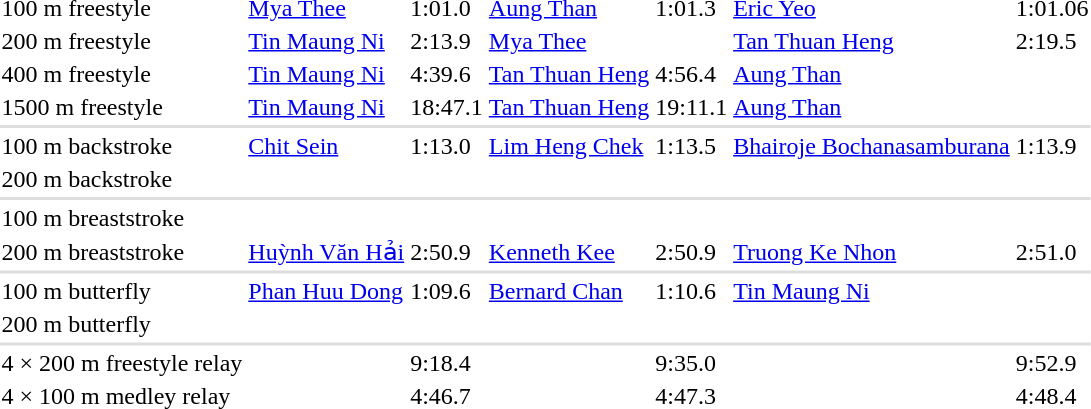<table>
<tr>
<td>100 m freestyle</td>
<td> <a href='#'>Mya Thee</a></td>
<td>1:01.0</td>
<td> <a href='#'>Aung Than</a></td>
<td>1:01.3</td>
<td> <a href='#'>Eric Yeo</a></td>
<td>1:01.06</td>
</tr>
<tr>
<td>200 m freestyle</td>
<td> <a href='#'>Tin Maung Ni</a></td>
<td>2:13.9</td>
<td> <a href='#'>Mya Thee</a></td>
<td></td>
<td> <a href='#'>Tan Thuan Heng</a></td>
<td>2:19.5</td>
</tr>
<tr>
<td>400 m freestyle</td>
<td> <a href='#'>Tin Maung Ni</a></td>
<td>4:39.6</td>
<td> <a href='#'>Tan Thuan Heng</a></td>
<td>4:56.4</td>
<td> <a href='#'>Aung Than</a></td>
<td></td>
</tr>
<tr>
<td>1500 m freestyle</td>
<td> <a href='#'>Tin Maung Ni</a></td>
<td>18:47.1</td>
<td> <a href='#'>Tan Thuan Heng</a></td>
<td>19:11.1</td>
<td> <a href='#'>Aung Than</a></td>
<td></td>
</tr>
<tr bgcolor=#DDDDDD>
<td colspan=7></td>
</tr>
<tr>
<td>100 m backstroke</td>
<td> <a href='#'>Chit Sein</a></td>
<td>1:13.0</td>
<td> <a href='#'>Lim Heng Chek</a></td>
<td>1:13.5</td>
<td> <a href='#'>Bhairoje Bochanasamburana</a></td>
<td>1:13.9</td>
</tr>
<tr>
<td>200 m backstroke</td>
<td></td>
<td></td>
<td></td>
<td></td>
<td></td>
<td></td>
</tr>
<tr bgcolor=#DDDDDD>
<td colspan=7></td>
</tr>
<tr>
<td>100 m breaststroke</td>
<td></td>
<td></td>
<td></td>
<td></td>
<td></td>
<td></td>
</tr>
<tr>
<td>200 m breaststroke</td>
<td> <a href='#'>Huỳnh Văn Hải</a></td>
<td>2:50.9</td>
<td> <a href='#'>Kenneth Kee</a></td>
<td>2:50.9</td>
<td> <a href='#'>Truong Ke Nhon</a></td>
<td>2:51.0</td>
</tr>
<tr bgcolor=#DDDDDD>
<td colspan=7></td>
</tr>
<tr>
<td>100 m butterfly</td>
<td> <a href='#'>Phan Huu Dong</a></td>
<td>1:09.6</td>
<td> <a href='#'>Bernard Chan</a></td>
<td>1:10.6</td>
<td> <a href='#'>Tin Maung Ni</a></td>
<td></td>
</tr>
<tr>
<td>200 m butterfly</td>
<td></td>
<td></td>
<td></td>
<td></td>
<td></td>
<td></td>
</tr>
<tr bgcolor=#DDDDDD>
<td colspan=7></td>
</tr>
<tr>
<td>4 × 200 m freestyle relay</td>
<td></td>
<td>9:18.4</td>
<td></td>
<td>9:35.0</td>
<td></td>
<td>9:52.9</td>
</tr>
<tr>
<td>4 × 100 m medley relay</td>
<td></td>
<td>4:46.7</td>
<td></td>
<td>4:47.3</td>
<td></td>
<td>4:48.4</td>
</tr>
</table>
